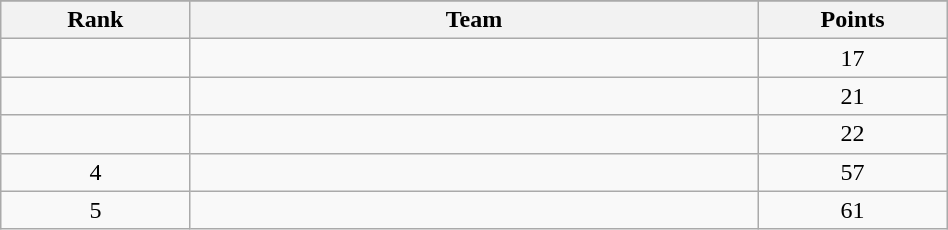<table class="wikitable" width=50%>
<tr>
</tr>
<tr>
<th width=10%>Rank</th>
<th width=30%>Team</th>
<th width=10%>Points</th>
</tr>
<tr align="center">
<td></td>
<td align="left"></td>
<td>17</td>
</tr>
<tr align="center">
<td></td>
<td align="left"></td>
<td>21</td>
</tr>
<tr align="center">
<td></td>
<td align="left"></td>
<td>22</td>
</tr>
<tr align="center">
<td>4</td>
<td align="left"></td>
<td>57</td>
</tr>
<tr align="center">
<td>5</td>
<td align="left"></td>
<td>61</td>
</tr>
</table>
